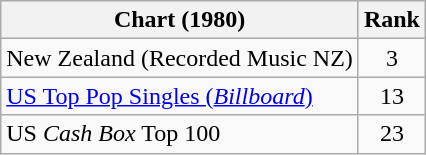<table class="wikitable sortable">
<tr>
<th>Chart (1980)</th>
<th>Rank</th>
</tr>
<tr>
<td>New Zealand (Recorded Music NZ)</td>
<td style="text-align:center;">3</td>
</tr>
<tr>
<td><a href='#'>US Top Pop Singles (<em>Billboard</em>)</a></td>
<td align="center">13</td>
</tr>
<tr>
<td>US <em>Cash Box</em> Top 100</td>
<td style="text-align:center;">23</td>
</tr>
</table>
